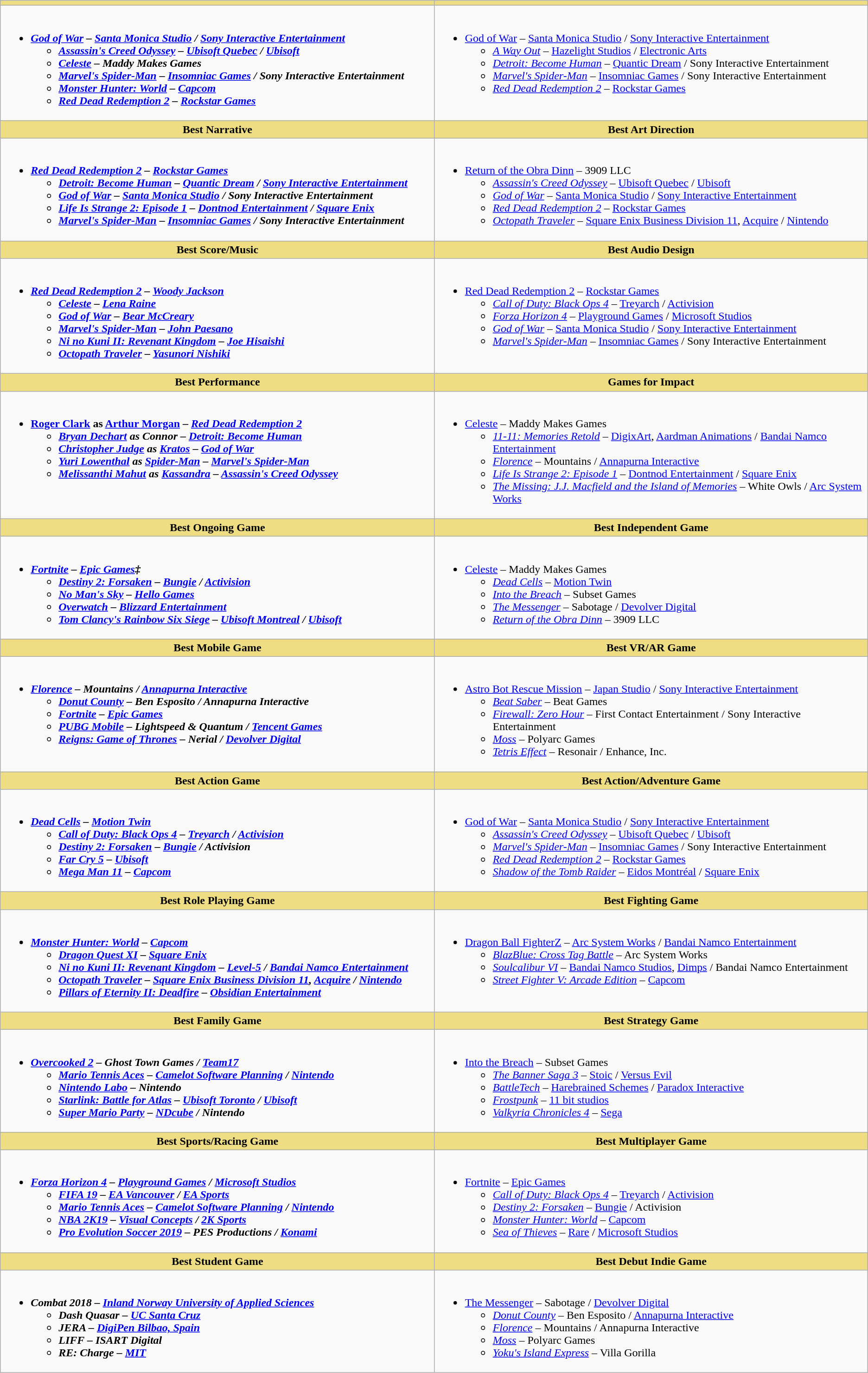<table class=wikitable>
<tr>
<th style="background:#eedd82; width:50em;"></th>
<th style="background:#eedd82; width:50em;"></th>
</tr>
<tr>
<td valign="top"><br><ul><li><strong><em><a href='#'>God of War</a><em> – <a href='#'>Santa Monica Studio</a> / <a href='#'>Sony Interactive Entertainment</a><strong><ul><li></em><a href='#'>Assassin's Creed Odyssey</a><em> – <a href='#'>Ubisoft Quebec</a> / <a href='#'>Ubisoft</a></li><li></em><a href='#'>Celeste</a><em> – Maddy Makes Games</li><li></em><a href='#'>Marvel's Spider-Man</a><em> – <a href='#'>Insomniac Games</a> / Sony Interactive Entertainment</li><li></em><a href='#'>Monster Hunter: World</a><em> – <a href='#'>Capcom</a></li><li></em><a href='#'>Red Dead Redemption 2</a><em> – <a href='#'>Rockstar Games</a></li></ul></li></ul></td>
<td valign="top"><br><ul><li></em></strong><a href='#'>God of War</a></em> – <a href='#'>Santa Monica Studio</a> / <a href='#'>Sony Interactive Entertainment</a></strong><ul><li><em><a href='#'>A Way Out</a></em> – <a href='#'>Hazelight Studios</a> / <a href='#'>Electronic Arts</a></li><li><em><a href='#'>Detroit: Become Human</a></em> – <a href='#'>Quantic Dream</a> / Sony Interactive Entertainment</li><li><em><a href='#'>Marvel's Spider-Man</a></em> – <a href='#'>Insomniac Games</a> / Sony Interactive Entertainment</li><li><em><a href='#'>Red Dead Redemption 2</a></em> – <a href='#'>Rockstar Games</a></li></ul></li></ul></td>
</tr>
<tr>
<th style="background:#eedd82">Best Narrative</th>
<th style="background:#eedd82">Best Art Direction</th>
</tr>
<tr>
<td valign="top"><br><ul><li><strong><em><a href='#'>Red Dead Redemption 2</a><em> – <a href='#'>Rockstar Games</a><strong><ul><li></em><a href='#'>Detroit: Become Human</a><em> – <a href='#'>Quantic Dream</a> / <a href='#'>Sony Interactive Entertainment</a></li><li></em><a href='#'>God of War</a><em> – <a href='#'>Santa Monica Studio</a> / Sony Interactive Entertainment</li><li></em><a href='#'>Life Is Strange 2: Episode 1</a><em> – <a href='#'>Dontnod Entertainment</a> / <a href='#'>Square Enix</a></li><li></em><a href='#'>Marvel's Spider-Man</a><em> – <a href='#'>Insomniac Games</a> / Sony Interactive Entertainment</li></ul></li></ul></td>
<td valign="top"><br><ul><li></em></strong><a href='#'>Return of the Obra Dinn</a></em> – 3909 LLC</strong><ul><li><em><a href='#'>Assassin's Creed Odyssey</a></em> – <a href='#'>Ubisoft Quebec</a> / <a href='#'>Ubisoft</a></li><li><em><a href='#'>God of War</a></em> – <a href='#'>Santa Monica Studio</a> / <a href='#'>Sony Interactive Entertainment</a></li><li><em><a href='#'>Red Dead Redemption 2</a></em> – <a href='#'>Rockstar Games</a></li><li><em><a href='#'>Octopath Traveler</a></em> – <a href='#'>Square Enix Business Division 11</a>, <a href='#'>Acquire</a> / <a href='#'>Nintendo</a></li></ul></li></ul></td>
</tr>
<tr>
<th style="background:#eedd82">Best Score/Music</th>
<th style="background:#eedd82">Best Audio Design</th>
</tr>
<tr>
<td valign="top"><br><ul><li><strong><em><a href='#'>Red Dead Redemption 2</a><em> – <a href='#'>Woody Jackson</a><strong><ul><li></em><a href='#'>Celeste</a><em> – <a href='#'>Lena Raine</a></li><li></em><a href='#'>God of War</a><em> – <a href='#'>Bear McCreary</a></li><li></em><a href='#'>Marvel's Spider-Man</a><em> – <a href='#'>John Paesano</a></li><li></em><a href='#'>Ni no Kuni II: Revenant Kingdom</a><em> – <a href='#'>Joe Hisaishi</a></li><li></em><a href='#'>Octopath Traveler</a><em> – <a href='#'>Yasunori Nishiki</a></li></ul></li></ul></td>
<td valign="top"><br><ul><li></em></strong><a href='#'>Red Dead Redemption 2</a></em> – <a href='#'>Rockstar Games</a></strong><ul><li><em><a href='#'>Call of Duty: Black Ops 4</a></em> – <a href='#'>Treyarch</a> / <a href='#'>Activision</a></li><li><em><a href='#'>Forza Horizon 4</a></em> – <a href='#'>Playground Games</a> / <a href='#'>Microsoft Studios</a></li><li><em><a href='#'>God of War</a></em> – <a href='#'>Santa Monica Studio</a> / <a href='#'>Sony Interactive Entertainment</a></li><li><em><a href='#'>Marvel's Spider-Man</a></em> – <a href='#'>Insomniac Games</a> / Sony Interactive Entertainment</li></ul></li></ul></td>
</tr>
<tr>
<th style="background:#eedd82">Best Performance</th>
<th style="background:#eedd82">Games for Impact</th>
</tr>
<tr>
<td valign="top"><br><ul><li><strong><a href='#'>Roger Clark</a> as <a href='#'>Arthur Morgan</a> – <em><a href='#'>Red Dead Redemption 2</a><strong><em><ul><li><a href='#'>Bryan Dechart</a> as Connor – </em><a href='#'>Detroit: Become Human</a><em></li><li><a href='#'>Christopher Judge</a> as <a href='#'>Kratos</a> – </em><a href='#'>God of War</a><em></li><li><a href='#'>Yuri Lowenthal</a> as <a href='#'>Spider-Man</a> – </em><a href='#'>Marvel's Spider-Man</a><em></li><li><a href='#'>Melissanthi Mahut</a> as <a href='#'>Kassandra</a> – </em><a href='#'>Assassin's Creed Odyssey</a><em></li></ul></li></ul></td>
<td valign="top"><br><ul><li></em></strong><a href='#'>Celeste</a></em> – Maddy Makes Games</strong><ul><li><em><a href='#'>11-11: Memories Retold</a></em> – <a href='#'>DigixArt</a>, <a href='#'>Aardman Animations</a> / <a href='#'>Bandai Namco Entertainment</a></li><li><em><a href='#'>Florence</a></em> – Mountains / <a href='#'>Annapurna Interactive</a></li><li><em><a href='#'>Life Is Strange 2: Episode 1</a></em> – <a href='#'>Dontnod Entertainment</a> / <a href='#'>Square Enix</a></li><li><em><a href='#'>The Missing: J.J. Macfield and the Island of Memories</a></em> – White Owls / <a href='#'>Arc System Works</a></li></ul></li></ul></td>
</tr>
<tr>
<th style="background:#eedd82">Best Ongoing Game</th>
<th style="background:#eedd82">Best Independent Game</th>
</tr>
<tr>
<td valign="top"><br><ul><li><strong><em><a href='#'>Fortnite</a><em> – <a href='#'>Epic Games</a><strong>‡<ul><li></em><a href='#'>Destiny 2: Forsaken</a><em> – <a href='#'>Bungie</a> / <a href='#'>Activision</a></li><li></em><a href='#'>No Man's Sky</a><em> – <a href='#'>Hello Games</a></li><li></em><a href='#'>Overwatch</a><em> – <a href='#'>Blizzard Entertainment</a></li><li></em><a href='#'>Tom Clancy's Rainbow Six Siege</a><em> – <a href='#'>Ubisoft Montreal</a> / <a href='#'>Ubisoft</a></li></ul></li></ul></td>
<td valign="top"><br><ul><li></em></strong><a href='#'>Celeste</a></em> – Maddy Makes Games</strong><ul><li><em><a href='#'>Dead Cells</a></em> – <a href='#'>Motion Twin</a></li><li><em><a href='#'>Into the Breach</a></em> – Subset Games</li><li><em><a href='#'>The Messenger</a></em> – Sabotage / <a href='#'>Devolver Digital</a></li><li><em><a href='#'>Return of the Obra Dinn</a></em> – 3909 LLC</li></ul></li></ul></td>
</tr>
<tr>
<th style="background:#eedd82">Best Mobile Game</th>
<th style="background:#eedd82">Best VR/AR Game</th>
</tr>
<tr>
<td valign="top"><br><ul><li><strong><em><a href='#'>Florence</a><em> – Mountains / <a href='#'>Annapurna Interactive</a><strong><ul><li></em><a href='#'>Donut County</a><em> – Ben Esposito / Annapurna Interactive</li><li></em><a href='#'>Fortnite</a><em> – <a href='#'>Epic Games</a></li><li></em><a href='#'>PUBG Mobile</a><em> – Lightspeed & Quantum / <a href='#'>Tencent Games</a></li><li></em><a href='#'>Reigns: Game of Thrones</a><em> – Nerial / <a href='#'>Devolver Digital</a></li></ul></li></ul></td>
<td valign="top"><br><ul><li></em></strong><a href='#'>Astro Bot Rescue Mission</a></em> – <a href='#'>Japan Studio</a> / <a href='#'>Sony Interactive Entertainment</a></strong><ul><li><em><a href='#'>Beat Saber</a></em> – Beat Games</li><li><em><a href='#'>Firewall: Zero Hour</a></em> – First Contact Entertainment / Sony Interactive Entertainment</li><li><em><a href='#'>Moss</a></em> – Polyarc Games</li><li><em><a href='#'>Tetris Effect</a></em> – Resonair / Enhance, Inc.</li></ul></li></ul></td>
</tr>
<tr>
<th style="background:#eedd82">Best Action Game</th>
<th style="background:#eedd82">Best Action/Adventure Game</th>
</tr>
<tr>
<td valign="top"><br><ul><li><strong><em><a href='#'>Dead Cells</a><em> – <a href='#'>Motion Twin</a><strong><ul><li></em><a href='#'>Call of Duty: Black Ops 4</a><em> – <a href='#'>Treyarch</a> / <a href='#'>Activision</a></li><li></em><a href='#'>Destiny 2: Forsaken</a><em> – <a href='#'>Bungie</a> / Activision</li><li></em><a href='#'>Far Cry 5</a><em> – <a href='#'>Ubisoft</a></li><li></em><a href='#'>Mega Man 11</a><em> – <a href='#'>Capcom</a></li></ul></li></ul></td>
<td valign="top"><br><ul><li></em></strong><a href='#'>God of War</a></em> – <a href='#'>Santa Monica Studio</a> / <a href='#'>Sony Interactive Entertainment</a></strong><ul><li><em><a href='#'>Assassin's Creed Odyssey</a></em> – <a href='#'>Ubisoft Quebec</a> / <a href='#'>Ubisoft</a></li><li><em><a href='#'>Marvel's Spider-Man</a></em> – <a href='#'>Insomniac Games</a> / Sony Interactive Entertainment</li><li><em><a href='#'>Red Dead Redemption 2</a></em> – <a href='#'>Rockstar Games</a></li><li><em><a href='#'>Shadow of the Tomb Raider</a></em> – <a href='#'>Eidos Montréal</a> / <a href='#'>Square Enix</a></li></ul></li></ul></td>
</tr>
<tr>
<th style="background:#eedd82">Best Role Playing Game</th>
<th style="background:#eedd82">Best Fighting Game</th>
</tr>
<tr>
<td valign="top"><br><ul><li><strong><em><a href='#'>Monster Hunter: World</a><em> – <a href='#'>Capcom</a><strong><ul><li></em><a href='#'>Dragon Quest XI</a><em> – <a href='#'>Square Enix</a></li><li></em><a href='#'>Ni no Kuni II: Revenant Kingdom</a><em> – <a href='#'>Level-5</a> / <a href='#'>Bandai Namco Entertainment</a></li><li></em><a href='#'>Octopath Traveler</a><em> – <a href='#'>Square Enix Business Division 11</a>, <a href='#'>Acquire</a> / <a href='#'>Nintendo</a></li><li></em><a href='#'>Pillars of Eternity II: Deadfire</a><em> – <a href='#'>Obsidian Entertainment</a></li></ul></li></ul></td>
<td valign="top"><br><ul><li></em></strong><a href='#'>Dragon Ball FighterZ</a></em> – <a href='#'>Arc System Works</a> / <a href='#'>Bandai Namco Entertainment</a></strong><ul><li><em><a href='#'>BlazBlue: Cross Tag Battle</a></em> – Arc System Works</li><li><em><a href='#'>Soulcalibur VI</a></em> – <a href='#'>Bandai Namco Studios</a>, <a href='#'>Dimps</a> / Bandai Namco Entertainment</li><li><em><a href='#'>Street Fighter V: Arcade Edition</a></em> – <a href='#'>Capcom</a></li></ul></li></ul></td>
</tr>
<tr>
<th style="background:#eedd82">Best Family Game</th>
<th style="background:#eedd82">Best Strategy Game</th>
</tr>
<tr>
<td valign="top"><br><ul><li><strong><em><a href='#'>Overcooked 2</a><em> – Ghost Town Games / <a href='#'>Team17</a><strong><ul><li></em><a href='#'>Mario Tennis Aces</a><em> – <a href='#'>Camelot Software Planning</a> / <a href='#'>Nintendo</a></li><li><a href='#'>Nintendo Labo</a> – Nintendo</li><li></em><a href='#'>Starlink: Battle for Atlas</a><em> – <a href='#'>Ubisoft Toronto</a> / <a href='#'>Ubisoft</a></li><li></em><a href='#'>Super Mario Party</a><em> – <a href='#'>NDcube</a> / Nintendo</li></ul></li></ul></td>
<td valign="top"><br><ul><li></em></strong><a href='#'>Into the Breach</a></em> – Subset Games</strong><ul><li><em><a href='#'>The Banner Saga 3</a></em> – <a href='#'>Stoic</a> / <a href='#'>Versus Evil</a></li><li><em><a href='#'>BattleTech</a></em> – <a href='#'>Harebrained Schemes</a> / <a href='#'>Paradox Interactive</a></li><li><em><a href='#'>Frostpunk</a></em> – <a href='#'>11 bit studios</a></li><li><em><a href='#'>Valkyria Chronicles 4</a></em> – <a href='#'>Sega</a></li></ul></li></ul></td>
</tr>
<tr>
<th style="background:#eedd82">Best Sports/Racing Game</th>
<th style="background:#eedd82">Best Multiplayer Game</th>
</tr>
<tr>
<td valign="top"><br><ul><li><strong><em><a href='#'>Forza Horizon 4</a><em> – <a href='#'>Playground Games</a> / <a href='#'>Microsoft Studios</a><strong><ul><li></em><a href='#'>FIFA 19</a><em> – <a href='#'>EA Vancouver</a> / <a href='#'>EA Sports</a></li><li></em><a href='#'>Mario Tennis Aces</a><em> – <a href='#'>Camelot Software Planning</a> / <a href='#'>Nintendo</a></li><li></em><a href='#'>NBA 2K19</a><em> – <a href='#'>Visual Concepts</a> / <a href='#'>2K Sports</a></li><li></em><a href='#'>Pro Evolution Soccer 2019</a><em> – PES Productions / <a href='#'>Konami</a></li></ul></li></ul></td>
<td valign="top"><br><ul><li></em></strong><a href='#'>Fortnite</a></em> – <a href='#'>Epic Games</a></strong><ul><li><em><a href='#'>Call of Duty: Black Ops 4</a></em> – <a href='#'>Treyarch</a> / <a href='#'>Activision</a></li><li><em><a href='#'>Destiny 2: Forsaken</a></em> – <a href='#'>Bungie</a> / Activision</li><li><em><a href='#'>Monster Hunter: World</a></em> – <a href='#'>Capcom</a></li><li><em><a href='#'>Sea of Thieves</a></em> – <a href='#'>Rare</a> / <a href='#'>Microsoft Studios</a></li></ul></li></ul></td>
</tr>
<tr>
<th style="background:#eedd82">Best Student Game</th>
<th style="background:#eedd82">Best Debut Indie Game</th>
</tr>
<tr>
<td valign="top"><br><ul><li><strong><em>Combat 2018<em> – <a href='#'>Inland Norway University of Applied Sciences</a><strong><ul><li></em>Dash Quasar<em> – <a href='#'>UC Santa Cruz</a></li><li></em>JERA<em> – <a href='#'>DigiPen Bilbao, Spain</a></li><li></em>LIFF<em> – ISART Digital</li><li></em>RE: Charge<em> – <a href='#'>MIT</a></li></ul></li></ul></td>
<td valign="top"><br><ul><li></em></strong><a href='#'>The Messenger</a></em> – Sabotage / <a href='#'>Devolver Digital</a></strong><ul><li><em><a href='#'>Donut County</a></em> – Ben Esposito / <a href='#'>Annapurna Interactive</a></li><li><em><a href='#'>Florence</a></em> – Mountains / Annapurna Interactive</li><li><em><a href='#'>Moss</a></em> – Polyarc Games</li><li><em><a href='#'>Yoku's Island Express</a></em> – Villa Gorilla</li></ul></li></ul></td>
</tr>
</table>
